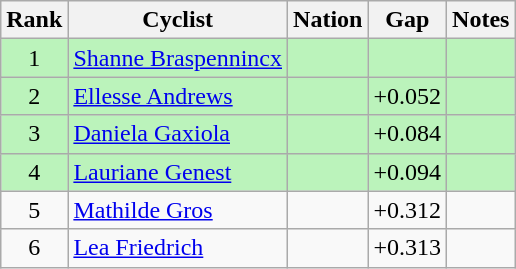<table class="wikitable" style="text-align:center">
<tr>
<th>Rank</th>
<th>Cyclist</th>
<th>Nation</th>
<th>Gap</th>
<th>Notes</th>
</tr>
<tr bgcolor=#bbf3bb>
<td>1</td>
<td align=left><a href='#'>Shanne Braspennincx</a></td>
<td align=left></td>
<td></td>
<td></td>
</tr>
<tr bgcolor=#bbf3bb>
<td>2</td>
<td align=left><a href='#'>Ellesse Andrews</a></td>
<td align=left></td>
<td>+0.052</td>
<td></td>
</tr>
<tr bgcolor=#bbf3bb>
<td>3</td>
<td align=left><a href='#'>Daniela Gaxiola</a></td>
<td align=left></td>
<td>+0.084</td>
<td></td>
</tr>
<tr bgcolor=#bbf3bb>
<td>4</td>
<td align=left><a href='#'>Lauriane Genest</a></td>
<td align=left></td>
<td>+0.094</td>
<td></td>
</tr>
<tr>
<td>5</td>
<td align=left><a href='#'>Mathilde Gros</a></td>
<td align=left></td>
<td>+0.312</td>
<td></td>
</tr>
<tr>
<td>6</td>
<td align=left><a href='#'>Lea Friedrich</a></td>
<td align=left></td>
<td>+0.313</td>
<td></td>
</tr>
</table>
